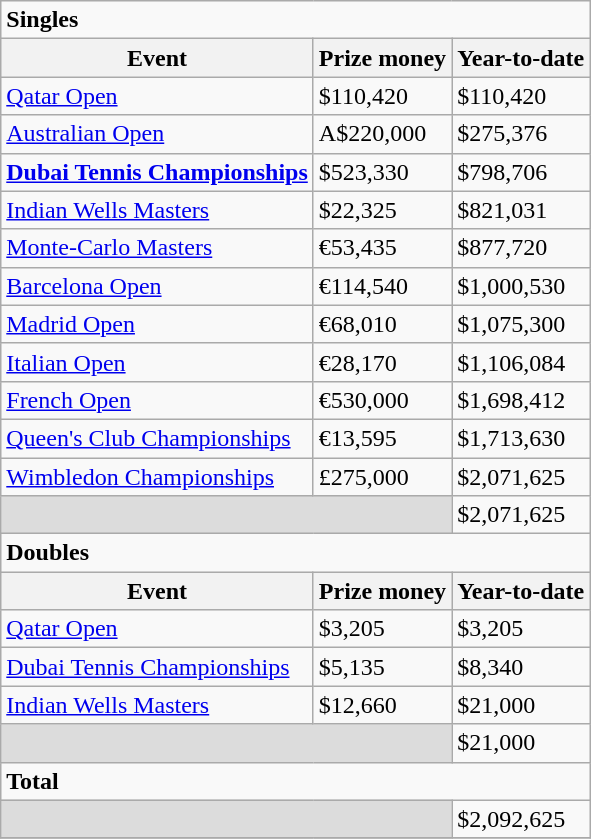<table class="wikitable sortable">
<tr>
<td colspan=3><strong>Singles</strong></td>
</tr>
<tr>
<th>Event</th>
<th>Prize money</th>
<th>Year-to-date</th>
</tr>
<tr>
<td><a href='#'>Qatar Open</a></td>
<td>$110,420</td>
<td>$110,420</td>
</tr>
<tr>
<td><a href='#'>Australian Open</a></td>
<td>A$220,000</td>
<td>$275,376</td>
</tr>
<tr>
<td><strong><a href='#'>Dubai Tennis Championships</a></strong></td>
<td>$523,330</td>
<td>$798,706</td>
</tr>
<tr>
<td><a href='#'>Indian Wells Masters</a></td>
<td>$22,325</td>
<td>$821,031</td>
</tr>
<tr>
<td><a href='#'>Monte-Carlo Masters</a></td>
<td>€53,435</td>
<td>$877,720</td>
</tr>
<tr>
<td><a href='#'>Barcelona Open</a></td>
<td>€114,540</td>
<td>$1,000,530</td>
</tr>
<tr>
<td><a href='#'>Madrid Open</a></td>
<td>€68,010</td>
<td>$1,075,300</td>
</tr>
<tr>
<td><a href='#'>Italian Open</a></td>
<td>€28,170</td>
<td>$1,106,084</td>
</tr>
<tr>
<td><a href='#'>French Open</a></td>
<td>€530,000</td>
<td>$1,698,412</td>
</tr>
<tr>
<td><a href='#'>Queen's Club Championships</a></td>
<td>€13,595</td>
<td>$1,713,630</td>
</tr>
<tr>
<td><a href='#'>Wimbledon Championships</a></td>
<td>£275,000</td>
<td>$2,071,625</td>
</tr>
<tr class="sortbottom">
<td colspan=2 bgcolor=#DCDCDC></td>
<td>$2,071,625</td>
</tr>
<tr>
<td colspan=3><strong>Doubles</strong></td>
</tr>
<tr>
<th>Event</th>
<th>Prize money</th>
<th>Year-to-date</th>
</tr>
<tr>
<td><a href='#'>Qatar Open</a></td>
<td>$3,205</td>
<td>$3,205</td>
</tr>
<tr>
<td><a href='#'>Dubai Tennis Championships</a></td>
<td>$5,135</td>
<td>$8,340</td>
</tr>
<tr>
<td><a href='#'>Indian Wells Masters</a></td>
<td>$12,660</td>
<td>$21,000</td>
</tr>
<tr class="sortbottom">
<td colspan=2 bgcolor=#DCDCDC></td>
<td>$21,000</td>
</tr>
<tr>
<td colspan=3><strong>Total</strong></td>
</tr>
<tr class="sortbottom">
<td colspan=2 bgcolor=#DCDCDC></td>
<td>$2,092,625</td>
</tr>
<tr>
</tr>
</table>
